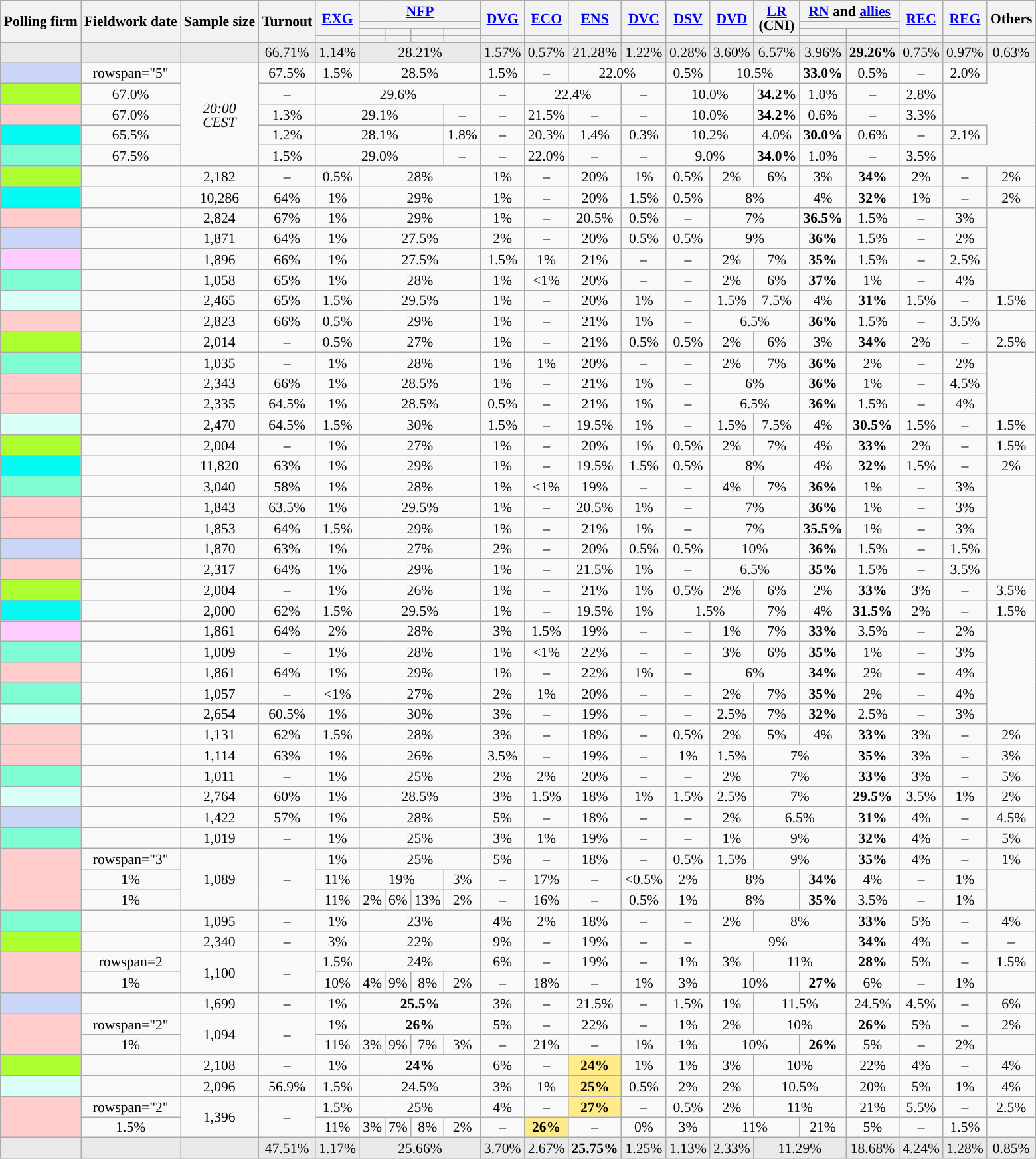<table class="wikitable sortable" style="text-align:center;font-size:90%;line-height:14px">
<tr>
<th rowspan="4">Polling firm</th>
<th rowspan="4">Fieldwork date</th>
<th rowspan="4">Sample size</th>
<th rowspan="4">Turnout</th>
<th rowspan="3"><a href='#'>EXG</a></th>
<th colspan="4"><a href='#'>NFP</a></th>
<th rowspan="3"><a href='#'>DVG</a></th>
<th rowspan="3"><a href='#'>ECO</a></th>
<th rowspan="3"><a href='#'>ENS</a></th>
<th rowspan="3"><a href='#'>DVC</a></th>
<th rowspan="3"><a href='#'>DSV</a></th>
<th rowspan="3"><a href='#'>DVD</a></th>
<th rowspan="3"><a href='#'>LR</a><br>(CNI)</th>
<th colspan="2"><a href='#'>RN</a> and <a href='#'>allies</a></th>
<th rowspan="3"><a href='#'>REC</a></th>
<th rowspan="3"><a href='#'>REG</a></th>
<th rowspan="3">Others</th>
</tr>
<tr>
<th colspan="4" style="background:"></th>
<th colspan="2" style="background:"></th>
</tr>
<tr>
<th class="unsortable"></th>
<th class="unsortable"></th>
<th class="unsortable"></th>
<th class="unsortable"></th>
<th class="unsortable"></th>
<th class="unsortable"></th>
</tr>
<tr style="line-height:5px">
<th style="background:"></th>
<th style="background:"></th>
<th style="background:"></th>
<th style="background:"></th>
<th style="background:"></th>
<th style="background:"></th>
<th style="background:"></th>
<th style="background:"></th>
<th style="background:"></th>
<th style="background:"></th>
<th style="background:"></th>
<th style="background:"></th>
<th style="background:"></th>
<th style="background:"></th>
<th style="background:"></th>
<th style="background:"></th>
<th style="background:"></th>
</tr>
<tr style="background:#E9E9E9">
<td></td>
<td></td>
<td></td>
<td>66.71%</td>
<td>1.14%</td>
<td colspan="4">28.21%</td>
<td>1.57%</td>
<td>0.57%</td>
<td>21.28%</td>
<td>1.22%</td>
<td>0.28%</td>
<td>3.60%</td>
<td>6.57%</td>
<td>3.96%</td>
<td style="background-color:#"><strong>29.26%</strong></td>
<td>0.75%</td>
<td>0.97%</td>
<td>0.63%</td>
</tr>
<tr>
<td style="background:#CAD5F7;"></td>
<td>rowspan="5" </td>
<td rowspan="5"><em>20:00<br>CEST<br></em></td>
<td>67.5%</td>
<td>1.5%</td>
<td colspan="4">28.5%</td>
<td>1.5%</td>
<td>–</td>
<td colspan="2">22.0%</td>
<td>0.5%</td>
<td colspan="2">10.5%</td>
<td style="background-color:#"><strong>33.0%</strong></td>
<td>0.5%</td>
<td>–</td>
<td>2.0%</td>
</tr>
<tr>
<td style="background:GreenYellow"></td>
<td>67.0%</td>
<td>–</td>
<td colspan="5">29.6%</td>
<td>–</td>
<td colspan="2">22.4%</td>
<td>–</td>
<td colspan="2">10.0%</td>
<td style="background-color:#"><strong>34.2%</strong></td>
<td>1.0%</td>
<td>–</td>
<td>2.8%</td>
</tr>
<tr>
<td style="background:#FFCCCC"></td>
<td>67.0%</td>
<td>1.3%</td>
<td colspan="4">29.1%</td>
<td>–</td>
<td>–</td>
<td>21.5%</td>
<td>–</td>
<td>–</td>
<td colspan="2">10.0%</td>
<td style="background-color:#"><strong>34.2%</strong></td>
<td>0.6%</td>
<td>–</td>
<td>3.3%</td>
</tr>
<tr>
<td style="background:#04FBF4"></td>
<td>65.5%</td>
<td>1.2%</td>
<td colspan="4">28.1%</td>
<td>1.8%</td>
<td>–</td>
<td>20.3%</td>
<td>1.4%</td>
<td>0.3%</td>
<td colspan="2">10.2%</td>
<td>4.0%</td>
<td style="background-color:#"><strong>30.0%</strong></td>
<td>0.6%</td>
<td>–</td>
<td>2.1%</td>
</tr>
<tr>
<td style="background:#80fcd4"></td>
<td>67.5%</td>
<td>1.5%</td>
<td colspan="4">29.0%</td>
<td>–</td>
<td>–</td>
<td>22.0%</td>
<td>–</td>
<td>–</td>
<td colspan="2">9.0%</td>
<td style="background-color:#"><strong>34.0%</strong></td>
<td>1.0%</td>
<td>–</td>
<td>3.5%</td>
</tr>
<tr>
<td style="background:GreenYellow"></td>
<td></td>
<td>2,182</td>
<td>–</td>
<td>0.5%</td>
<td colspan="4">28%</td>
<td>1%</td>
<td>–</td>
<td>20%</td>
<td>1%</td>
<td>0.5%</td>
<td>2%</td>
<td>6%</td>
<td>3%</td>
<td style="background-color:#"><strong>34%</strong></td>
<td>2%</td>
<td>–</td>
<td>2%</td>
</tr>
<tr>
<td style="background:#04FBF4;"></td>
<td></td>
<td>10,286</td>
<td>64%</td>
<td>1%</td>
<td colspan="4">29%</td>
<td>1%</td>
<td>–</td>
<td>20%</td>
<td>1.5%</td>
<td>0.5%</td>
<td colspan="2">8%</td>
<td>4%</td>
<td style="background-color:#"><strong>32%</strong></td>
<td>1%</td>
<td>–</td>
<td>2%</td>
</tr>
<tr>
<td style="background:#FFCCCC"></td>
<td></td>
<td>2,824</td>
<td>67%</td>
<td>1%</td>
<td colspan="4">29%</td>
<td>1%</td>
<td>–</td>
<td>20.5%</td>
<td>0.5%</td>
<td>–</td>
<td colspan="2">7%</td>
<td style="background-color:#"><strong>36.5%</strong></td>
<td>1.5%</td>
<td>–</td>
<td>3%</td>
</tr>
<tr>
<td style="background:#CAD5F7;"></td>
<td></td>
<td>1,871</td>
<td>64%</td>
<td>1%</td>
<td colspan="4">27.5%</td>
<td>2%</td>
<td>–</td>
<td>20%</td>
<td>0.5%</td>
<td>0.5%</td>
<td colspan="2">9%</td>
<td style="background-color:#"><strong>36%</strong></td>
<td>1.5%</td>
<td>–</td>
<td>2%</td>
</tr>
<tr>
<td style="background:#FFCCFF"></td>
<td></td>
<td>1,896</td>
<td>66%</td>
<td>1%</td>
<td colspan="4">27.5%</td>
<td>1.5%</td>
<td>1%</td>
<td>21%</td>
<td>–</td>
<td>–</td>
<td>2%</td>
<td>7%</td>
<td style="background-color:#"><strong>35%</strong></td>
<td>1.5%</td>
<td>–</td>
<td>2.5%</td>
</tr>
<tr>
<td style="background:#80fcd4;"></td>
<td></td>
<td>1,058</td>
<td>65%</td>
<td>1%</td>
<td colspan="4">28%</td>
<td>1%</td>
<td><1%</td>
<td>20%</td>
<td>–</td>
<td>–</td>
<td>2%</td>
<td>6%</td>
<td style="background-color:#"><strong>37%</strong></td>
<td>1%</td>
<td>–</td>
<td>4%</td>
</tr>
<tr>
<td style="background:#d9fff6"></td>
<td></td>
<td>2,465</td>
<td>65%</td>
<td>1.5%</td>
<td colspan="4">29.5%</td>
<td>1%</td>
<td>–</td>
<td>20%</td>
<td>1%</td>
<td>–</td>
<td>1.5%</td>
<td>7.5%</td>
<td>4%</td>
<td style="background-color:#"><strong>31%</strong></td>
<td>1.5%</td>
<td>–</td>
<td>1.5%</td>
</tr>
<tr>
<td style="background:#FFCCCC"></td>
<td></td>
<td>2,823</td>
<td>66%</td>
<td>0.5%</td>
<td colspan="4">29%</td>
<td>1%</td>
<td>–</td>
<td>21%</td>
<td>1%</td>
<td>–</td>
<td colspan="2">6.5%</td>
<td style="background-color:#"><strong>36%</strong></td>
<td>1.5%</td>
<td>–</td>
<td>3.5%</td>
</tr>
<tr>
<td style="background:GreenYellow"></td>
<td></td>
<td>2,014</td>
<td>–</td>
<td>0.5%</td>
<td colspan="4">27%</td>
<td>1%</td>
<td>–</td>
<td>21%</td>
<td>0.5%</td>
<td>0.5%</td>
<td>2%</td>
<td>6%</td>
<td>3%</td>
<td style="background-color:#"><strong>34%</strong></td>
<td>2%</td>
<td>–</td>
<td>2.5%</td>
</tr>
<tr>
<td style="background:#80fcd4;"></td>
<td></td>
<td>1,035</td>
<td>–</td>
<td>1%</td>
<td colspan="4">28%</td>
<td>1%</td>
<td>1%</td>
<td>20%</td>
<td>–</td>
<td>–</td>
<td>2%</td>
<td>7%</td>
<td style="background-color:#"><strong>36%</strong></td>
<td>2%</td>
<td>–</td>
<td>2%</td>
</tr>
<tr>
<td style="background:#FFCCCC"></td>
<td></td>
<td>2,343</td>
<td>66%</td>
<td>1%</td>
<td colspan="4">28.5%</td>
<td>1%</td>
<td>–</td>
<td>21%</td>
<td>1%</td>
<td>–</td>
<td colspan="2">6%</td>
<td style="background-color:#"><strong>36%</strong></td>
<td>1%</td>
<td>–</td>
<td>4.5%</td>
</tr>
<tr>
<td style="background:#FFCCCC"></td>
<td></td>
<td>2,335</td>
<td>64.5%</td>
<td>1%</td>
<td colspan="4">28.5%</td>
<td>0.5%</td>
<td>–</td>
<td>21%</td>
<td>1%</td>
<td>–</td>
<td colspan="2">6.5%</td>
<td style="background-color:#"><strong>36%</strong></td>
<td>1.5%</td>
<td>–</td>
<td>4%</td>
</tr>
<tr>
<td style="background:#d9fff6"></td>
<td></td>
<td>2,470</td>
<td>64.5%</td>
<td>1.5%</td>
<td colspan="4">30%</td>
<td>1.5%</td>
<td>–</td>
<td>19.5%</td>
<td>1%</td>
<td>–</td>
<td>1.5%</td>
<td>7.5%</td>
<td>4%</td>
<td style="background-color:#"><strong>30.5%</strong></td>
<td>1.5%</td>
<td>–</td>
<td>1.5%</td>
</tr>
<tr>
<td style="background:GreenYellow"></td>
<td></td>
<td>2,004</td>
<td>–</td>
<td>1%</td>
<td colspan="4">27%</td>
<td>1%</td>
<td>–</td>
<td>20%</td>
<td>1%</td>
<td>0.5%</td>
<td>2%</td>
<td>7%</td>
<td>4%</td>
<td style="background-color:#"><strong>33%</strong></td>
<td>2%</td>
<td>–</td>
<td>1.5%</td>
</tr>
<tr>
<td style="background:#04FBF4;"></td>
<td></td>
<td>11,820</td>
<td>63%</td>
<td>1%</td>
<td colspan="4">29%</td>
<td>1%</td>
<td>–</td>
<td>19.5%</td>
<td>1.5%</td>
<td>0.5%</td>
<td colspan="2">8%</td>
<td>4%</td>
<td style="background-color:#"><strong>32%</strong></td>
<td>1.5%</td>
<td>–</td>
<td>2%</td>
</tr>
<tr>
<td style="background:#80fcd4;"></td>
<td></td>
<td>3,040</td>
<td>58%</td>
<td>1%</td>
<td colspan="4">28%</td>
<td>1%</td>
<td><1%</td>
<td>19%</td>
<td>–</td>
<td>–</td>
<td>4%</td>
<td>7%</td>
<td style="background-color:#"><strong>36%</strong></td>
<td>1%</td>
<td>–</td>
<td>3%</td>
</tr>
<tr>
<td style="background:#FFCCCC"></td>
<td></td>
<td>1,843</td>
<td>63.5%</td>
<td>1%</td>
<td colspan="4">29.5%</td>
<td>1%</td>
<td>–</td>
<td>20.5%</td>
<td>1%</td>
<td>–</td>
<td colspan="2">7%</td>
<td style="background-color:#"><strong>36%</strong></td>
<td>1%</td>
<td>–</td>
<td>3%</td>
</tr>
<tr>
<td style="background:#FFCCCC"></td>
<td></td>
<td>1,853</td>
<td>64%</td>
<td>1.5%</td>
<td colspan="4">29%</td>
<td>1%</td>
<td>–</td>
<td>21%</td>
<td>1%</td>
<td>–</td>
<td colspan="2">7%</td>
<td style="background-color:#"><strong>35.5%</strong></td>
<td>1%</td>
<td>–</td>
<td>3%</td>
</tr>
<tr>
<td style="background:#CAD5F7;"></td>
<td></td>
<td>1,870</td>
<td>63%</td>
<td>1%</td>
<td colspan="4">27%</td>
<td>2%</td>
<td>–</td>
<td>20%</td>
<td>0.5%</td>
<td>0.5%</td>
<td colspan="2">10%</td>
<td style="background-color:#"><strong>36%</strong></td>
<td>1.5%</td>
<td>–</td>
<td>1.5%</td>
</tr>
<tr>
<td style="background:#FFCCCC"></td>
<td></td>
<td>2,317</td>
<td>64%</td>
<td>1%</td>
<td colspan="4">29%</td>
<td>1%</td>
<td>–</td>
<td>21.5%</td>
<td>1%</td>
<td>–</td>
<td colspan="2">6.5%</td>
<td style="background-color:#"><strong>35%</strong></td>
<td>1.5%</td>
<td>–</td>
<td>3.5%</td>
</tr>
<tr>
<td style="background:GreenYellow"></td>
<td></td>
<td>2,004</td>
<td>–</td>
<td>1%</td>
<td colspan="4">26%</td>
<td>1%</td>
<td>–</td>
<td>21%</td>
<td>1%</td>
<td>0.5%</td>
<td>2%</td>
<td>6%</td>
<td>2%</td>
<td style="background-color:#"><strong>33%</strong></td>
<td>3%</td>
<td>–</td>
<td>3.5%</td>
</tr>
<tr>
<td style="background:#04FBF4;"></td>
<td></td>
<td>2,000</td>
<td>62%</td>
<td>1.5%</td>
<td colspan="4">29.5%</td>
<td>1%</td>
<td>–</td>
<td>19.5%</td>
<td>1%</td>
<td colspan="2">1.5%</td>
<td>7%</td>
<td>4%</td>
<td style="background-color:#"><strong>31.5%</strong></td>
<td>2%</td>
<td>–</td>
<td>1.5%</td>
</tr>
<tr>
<td style="background:#FFCCFF"></td>
<td></td>
<td>1,861</td>
<td>64%</td>
<td>2%</td>
<td colspan="4">28%</td>
<td>3%</td>
<td>1.5%</td>
<td>19%</td>
<td>–</td>
<td>–</td>
<td>1%</td>
<td>7%</td>
<td style="background-color:#"><strong>33%</strong></td>
<td>3.5%</td>
<td>–</td>
<td>2%</td>
</tr>
<tr>
<td style="background:#80fcd4;"></td>
<td></td>
<td>1,009</td>
<td>–</td>
<td>1%</td>
<td colspan="4">28%</td>
<td>1%</td>
<td><1%</td>
<td>22%</td>
<td>–</td>
<td>–</td>
<td>3%</td>
<td>6%</td>
<td style="background-color:#"><strong>35%</strong></td>
<td>1%</td>
<td>–</td>
<td>3%</td>
</tr>
<tr>
<td style="background:#FFCCCC"></td>
<td></td>
<td>1,861</td>
<td>64%</td>
<td>1%</td>
<td colspan="4">29%</td>
<td>1%</td>
<td>–</td>
<td>22%</td>
<td>1%</td>
<td>–</td>
<td colspan="2">6%</td>
<td style="background-color:#"><strong>34%</strong></td>
<td>2%</td>
<td>–</td>
<td>4%</td>
</tr>
<tr>
<td style="background:#80fcd4;"></td>
<td></td>
<td>1,057</td>
<td>–</td>
<td><1%</td>
<td colspan="4">27%</td>
<td>2%</td>
<td>1%</td>
<td>20%</td>
<td>–</td>
<td>–</td>
<td>2%</td>
<td>7%</td>
<td style="background-color:#"><strong>35%</strong></td>
<td>2%</td>
<td>–</td>
<td>4%</td>
</tr>
<tr>
<td style="background:#d9fff6"></td>
<td></td>
<td>2,654</td>
<td>60.5%</td>
<td>1%</td>
<td colspan="4">30%</td>
<td>3%</td>
<td>–</td>
<td>19%</td>
<td>–</td>
<td>–</td>
<td>2.5%</td>
<td>7%</td>
<td style="background-color:#"><strong>32%</strong></td>
<td>2.5%</td>
<td>–</td>
<td>3%</td>
</tr>
<tr>
<td style="background:#FFCCCC"></td>
<td></td>
<td>1,131</td>
<td>62%</td>
<td>1.5%</td>
<td colspan="4">28%</td>
<td>3%</td>
<td>–</td>
<td>18%</td>
<td>–</td>
<td>0.5%</td>
<td>2%</td>
<td>5%</td>
<td>4%</td>
<td style="background-color:#"><strong>33%</strong></td>
<td>3%</td>
<td>–</td>
<td>2%</td>
</tr>
<tr>
<td style="background:#FFCCCC"></td>
<td></td>
<td>1,114</td>
<td>63%</td>
<td>1%</td>
<td colspan="4">26%</td>
<td>3.5%</td>
<td>–</td>
<td>19%</td>
<td>–</td>
<td>1%</td>
<td>1.5%</td>
<td colspan="2">7%</td>
<td style="background-color:#"><strong>35%</strong></td>
<td>3%</td>
<td>–</td>
<td>3%</td>
</tr>
<tr>
<td style="background:#80fcd4;"></td>
<td></td>
<td>1,011</td>
<td>–</td>
<td>1%</td>
<td colspan="4">25%</td>
<td>2%</td>
<td>2%</td>
<td>20%</td>
<td>–</td>
<td>–</td>
<td>2%</td>
<td colspan="2">7%</td>
<td style="background-color:#"><strong>33%</strong> </td>
<td>3%</td>
<td>–</td>
<td>5%</td>
</tr>
<tr>
<td style="background:#d9fff6"></td>
<td></td>
<td>2,764</td>
<td>60%</td>
<td>1%</td>
<td colspan="4">28.5%</td>
<td>3%</td>
<td>1.5%</td>
<td>18%</td>
<td>1%</td>
<td>1.5%</td>
<td>2.5%</td>
<td colspan="2">7%</td>
<td style="background-color:#"><strong>29.5%</strong></td>
<td>3.5%</td>
<td>1%</td>
<td>2%</td>
</tr>
<tr>
<td style="background:#CAD5F7;"></td>
<td></td>
<td>1,422</td>
<td>57%</td>
<td>1%</td>
<td colspan="4">28%</td>
<td>5%</td>
<td>–</td>
<td>18%</td>
<td>–</td>
<td>–</td>
<td>2%</td>
<td colspan="2">6.5%</td>
<td style="background-color:#"><strong>31%</strong></td>
<td>4%</td>
<td>–</td>
<td>4.5%</td>
</tr>
<tr>
<td style="background:#80fcd4;"></td>
<td></td>
<td>1,019</td>
<td>–</td>
<td>1%</td>
<td colspan="4">25%</td>
<td>3%</td>
<td>1%</td>
<td>19%</td>
<td>–</td>
<td>–</td>
<td>1%</td>
<td colspan="2">9%</td>
<td style="background-color:#"><strong>32%</strong></td>
<td>4%</td>
<td>–</td>
<td>5%</td>
</tr>
<tr>
<td rowspan="3" style="background:#FFCCCC"></td>
<td>rowspan="3" </td>
<td rowspan="3">1,089</td>
<td rowspan="3">–</td>
<td>1%</td>
<td colspan="4">25%</td>
<td>5%</td>
<td>–</td>
<td>18%</td>
<td>–</td>
<td>0.5%</td>
<td>1.5%</td>
<td colspan="2">9%</td>
<td style="background-color:#"><strong>35%</strong></td>
<td>4%</td>
<td>–</td>
<td>1%</td>
</tr>
<tr>
<td>1%</td>
<td>11%</td>
<td colspan="3">19%</td>
<td>3%</td>
<td>–</td>
<td>17%</td>
<td>–</td>
<td><0.5%</td>
<td>2%</td>
<td colspan="2">8%</td>
<td style="background-color:#"><strong>34%</strong></td>
<td>4%</td>
<td>–</td>
<td>1%</td>
</tr>
<tr>
<td>1%</td>
<td>11%</td>
<td>2%</td>
<td>6%</td>
<td>13%</td>
<td>2%</td>
<td>–</td>
<td>16%</td>
<td>–</td>
<td>0.5%</td>
<td>1%</td>
<td colspan="2">8%</td>
<td style="background-color:#"><strong>35%</strong></td>
<td>3.5%</td>
<td>–</td>
<td>1%</td>
</tr>
<tr>
<td style="background:#80fcd4;"></td>
<td></td>
<td>1,095</td>
<td>–</td>
<td>1%</td>
<td colspan="4">23%</td>
<td>4%</td>
<td>2%</td>
<td>18%</td>
<td>–</td>
<td>–</td>
<td>2%</td>
<td colspan="2">8%</td>
<td style="background-color:#"><strong>33%</strong></td>
<td>5%</td>
<td>–</td>
<td>4%</td>
</tr>
<tr>
<td style="background:GreenYellow"></td>
<td></td>
<td>2,340</td>
<td>–</td>
<td>3%</td>
<td colspan="4">22%</td>
<td>9%</td>
<td>–</td>
<td>19%</td>
<td>–</td>
<td>–</td>
<td colspan="3">9%</td>
<td style="background-color:#"><strong>34%</strong></td>
<td>4%</td>
<td>–</td>
<td>–</td>
</tr>
<tr>
<td rowspan="2" style="background:#FFCCCC"></td>
<td>rowspan=2 </td>
<td rowspan="2">1,100</td>
<td rowspan="2">–</td>
<td>1.5%</td>
<td colspan="4">24%</td>
<td>6%</td>
<td>–</td>
<td>19%</td>
<td>–</td>
<td>1%</td>
<td>3%</td>
<td colspan="2">11%</td>
<td style="background-color:#"><strong>28%</strong></td>
<td>5%</td>
<td>–</td>
<td>1.5%</td>
</tr>
<tr>
<td>1%</td>
<td>10%</td>
<td>4%</td>
<td>9%</td>
<td>8%</td>
<td>2%</td>
<td>–</td>
<td>18%</td>
<td>–</td>
<td>1%</td>
<td>3%</td>
<td colspan="2">10%</td>
<td style="background-color:#"><strong>27%</strong></td>
<td>6%</td>
<td>–</td>
<td>1%</td>
</tr>
<tr>
<td style="background:#CAD5F7;"></td>
<td></td>
<td>1,699</td>
<td>–</td>
<td>1%</td>
<td colspan="4" style="background-color:#"><strong>25.5%</strong></td>
<td>3%</td>
<td>–</td>
<td>21.5%</td>
<td>–</td>
<td>1.5%</td>
<td>1%</td>
<td colspan="2">11.5%</td>
<td>24.5%</td>
<td>4.5%</td>
<td>–</td>
<td>6%</td>
</tr>
<tr>
<td rowspan="2" style="background:#FFCCCC"></td>
<td>rowspan="2" </td>
<td rowspan="2">1,094</td>
<td rowspan="2">–</td>
<td>1%</td>
<td colspan="4" style="background-color:#"><strong>26%</strong></td>
<td>5%</td>
<td>–</td>
<td>22%</td>
<td>–</td>
<td>1%</td>
<td>2%</td>
<td colspan="2">10%</td>
<td style="background-color:#"><strong>26%</strong></td>
<td>5%</td>
<td>–</td>
<td>2%</td>
</tr>
<tr>
<td>1%</td>
<td>11%</td>
<td>3%</td>
<td>9%</td>
<td>7%</td>
<td>3%</td>
<td>–</td>
<td>21%</td>
<td>–</td>
<td>1%</td>
<td>1%</td>
<td colspan="2">10%</td>
<td style="background-color:#"><strong>26%</strong></td>
<td>5%</td>
<td>–</td>
<td>2%</td>
</tr>
<tr>
<td style="background:GreenYellow"></td>
<td></td>
<td>2,108</td>
<td>–</td>
<td>1%</td>
<td colspan="4" style="background-color:#"><strong>24%</strong></td>
<td>6%</td>
<td>–</td>
<td colspan="1" style="background-color:#FFEB89;"><strong>24%</strong></td>
<td>1%</td>
<td>1%</td>
<td>3%</td>
<td colspan="2">10%</td>
<td>22%</td>
<td>4%</td>
<td>–</td>
<td>4%</td>
</tr>
<tr>
<td style="background:#d9fff6"></td>
<td></td>
<td>2,096</td>
<td>56.9%</td>
<td>1.5%</td>
<td colspan="4">24.5%</td>
<td>3%</td>
<td>1%</td>
<td colspan="1" style="background-color:#FFEB89;"><strong>25%</strong></td>
<td>0.5%</td>
<td>2%</td>
<td>2%</td>
<td colspan="2">10.5%</td>
<td>20%</td>
<td>5%</td>
<td>1%</td>
<td>4%</td>
</tr>
<tr>
<td rowspan="2" style="background:#FFCCCC"></td>
<td>rowspan="2" </td>
<td rowspan="2">1,396</td>
<td rowspan="2">–</td>
<td>1.5%</td>
<td colspan="4">25%</td>
<td>4%</td>
<td>–</td>
<td colspan="1" style="background-color:#FFEB89;"><strong>27%</strong></td>
<td>–</td>
<td>0.5%</td>
<td>2%</td>
<td colspan="2">11%</td>
<td>21%</td>
<td>5.5%</td>
<td>–</td>
<td>2.5%</td>
</tr>
<tr>
<td>1.5%</td>
<td>11%</td>
<td>3%</td>
<td>7%</td>
<td>8%</td>
<td>2%</td>
<td>–</td>
<td colspan="1" style="background-color:#FFEB89;"><strong>26%</strong></td>
<td>–</td>
<td>0%</td>
<td>3%</td>
<td colspan="2">11%</td>
<td>21%</td>
<td>5%</td>
<td>–</td>
<td>1.5%</td>
</tr>
<tr style="background:#E9E9E9">
<td><br></td>
<td></td>
<td></td>
<td>47.51%</td>
<td>1.17%<br></td>
<td colspan="4">25.66%<br></td>
<td>3.70%<br></td>
<td>2.67%<br></td>
<td><strong>25.75%</strong><br></td>
<td>1.25%<br></td>
<td>1.13%<br></td>
<td>2.33%<br></td>
<td colspan="2">11.29%<br></td>
<td>18.68%<br></td>
<td>4.24%<br></td>
<td>1.28%<br></td>
<td>0.85%<br></td>
</tr>
</table>
